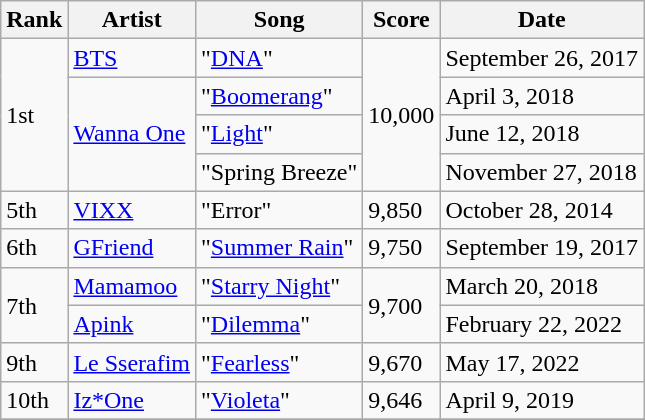<table class="sortable wikitable">
<tr>
<th>Rank</th>
<th>Artist</th>
<th>Song</th>
<th>Score</th>
<th>Date</th>
</tr>
<tr>
<td rowspan="4">1st</td>
<td><a href='#'>BTS</a></td>
<td>"<a href='#'>DNA</a>"</td>
<td rowspan="4">10,000</td>
<td>September 26, 2017</td>
</tr>
<tr>
<td rowspan="3"><a href='#'>Wanna One</a></td>
<td>"<a href='#'>Boomerang</a>"</td>
<td>April 3, 2018</td>
</tr>
<tr>
<td>"<a href='#'>Light</a>"</td>
<td>June 12, 2018</td>
</tr>
<tr>
<td>"Spring Breeze"</td>
<td>November 27, 2018</td>
</tr>
<tr>
<td>5th</td>
<td><a href='#'>VIXX</a></td>
<td>"Error"</td>
<td>9,850</td>
<td>October 28, 2014</td>
</tr>
<tr>
<td>6th</td>
<td><a href='#'>GFriend</a></td>
<td>"<a href='#'>Summer Rain</a>"</td>
<td>9,750</td>
<td>September 19, 2017</td>
</tr>
<tr>
<td rowspan="2">7th</td>
<td><a href='#'>Mamamoo</a></td>
<td>"<a href='#'>Starry Night</a>"</td>
<td rowspan="2">9,700</td>
<td>March 20, 2018</td>
</tr>
<tr>
<td><a href='#'>Apink</a></td>
<td>"<a href='#'>Dilemma</a>"</td>
<td>February 22, 2022</td>
</tr>
<tr>
<td>9th</td>
<td><a href='#'>Le Sserafim</a></td>
<td>"<a href='#'>Fearless</a>"</td>
<td>9,670</td>
<td>May 17, 2022</td>
</tr>
<tr>
<td>10th</td>
<td><a href='#'>Iz*One</a></td>
<td>"<a href='#'>Violeta</a>"</td>
<td>9,646</td>
<td>April 9, 2019</td>
</tr>
<tr>
</tr>
</table>
